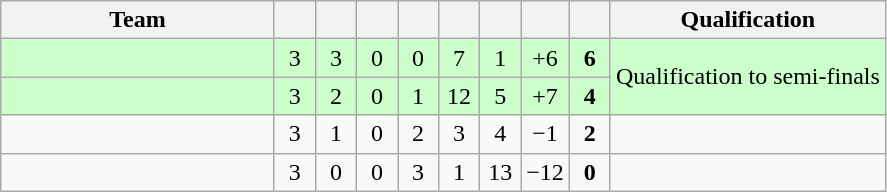<table class="wikitable" style="text-align:center;">
<tr>
<th width=175>Team</th>
<th width=20></th>
<th width=20></th>
<th width=20></th>
<th width=20></th>
<th width=20></th>
<th width=20></th>
<th width=20></th>
<th width=20></th>
<th>Qualification</th>
</tr>
<tr bgcolor="#ccffcc">
<td align="left"></td>
<td>3</td>
<td>3</td>
<td>0</td>
<td>0</td>
<td>7</td>
<td>1</td>
<td>+6</td>
<td><strong>6</strong></td>
<td rowspan="2">Qualification to semi-finals</td>
</tr>
<tr bgcolor="#ccffcc">
<td align="left"></td>
<td>3</td>
<td>2</td>
<td>0</td>
<td>1</td>
<td>12</td>
<td>5</td>
<td>+7</td>
<td><strong>4</strong></td>
</tr>
<tr>
<td align="left"></td>
<td>3</td>
<td>1</td>
<td>0</td>
<td>2</td>
<td>3</td>
<td>4</td>
<td>−1</td>
<td><strong>2</strong></td>
<td></td>
</tr>
<tr>
<td align="left"></td>
<td>3</td>
<td>0</td>
<td>0</td>
<td>3</td>
<td>1</td>
<td>13</td>
<td>−12</td>
<td><strong>0</strong></td>
<td></td>
</tr>
</table>
